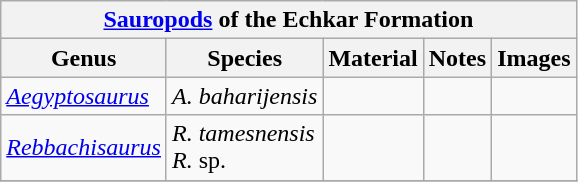<table class="wikitable" align="center">
<tr>
<th colspan="5" align="center"><strong><a href='#'>Sauropods</a></strong> of the Echkar Formation</th>
</tr>
<tr>
<th>Genus</th>
<th>Species</th>
<th>Material</th>
<th>Notes</th>
<th>Images</th>
</tr>
<tr>
<td><em><a href='#'>Aegyptosaurus</a></em></td>
<td><em>A. baharijensis</em></td>
<td></td>
<td></td>
<td></td>
</tr>
<tr>
<td><em><a href='#'>Rebbachisaurus</a></em></td>
<td><em>R. tamesnensis</em><br><em>R.</em> sp.</td>
<td></td>
<td></td>
<td></td>
</tr>
<tr>
</tr>
</table>
